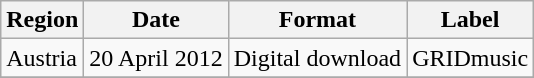<table class=wikitable>
<tr>
<th>Region</th>
<th>Date</th>
<th>Format</th>
<th>Label</th>
</tr>
<tr>
<td>Austria</td>
<td>20 April 2012</td>
<td>Digital download</td>
<td>GRIDmusic</td>
</tr>
<tr>
</tr>
</table>
